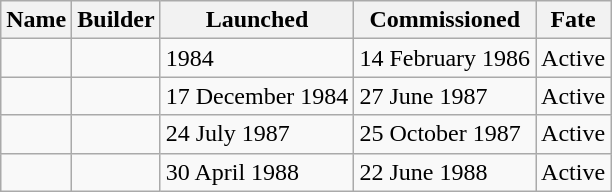<table class="wikitable">
<tr>
<th>Name</th>
<th>Builder</th>
<th>Launched</th>
<th>Commissioned</th>
<th>Fate</th>
</tr>
<tr>
<td></td>
<td></td>
<td>1984</td>
<td>14 February 1986</td>
<td>Active</td>
</tr>
<tr>
<td></td>
<td></td>
<td>17 December 1984</td>
<td>27 June 1987</td>
<td>Active</td>
</tr>
<tr>
<td></td>
<td></td>
<td>24 July 1987</td>
<td>25 October 1987</td>
<td>Active</td>
</tr>
<tr>
<td></td>
<td></td>
<td>30 April 1988</td>
<td>22 June 1988</td>
<td>Active</td>
</tr>
</table>
